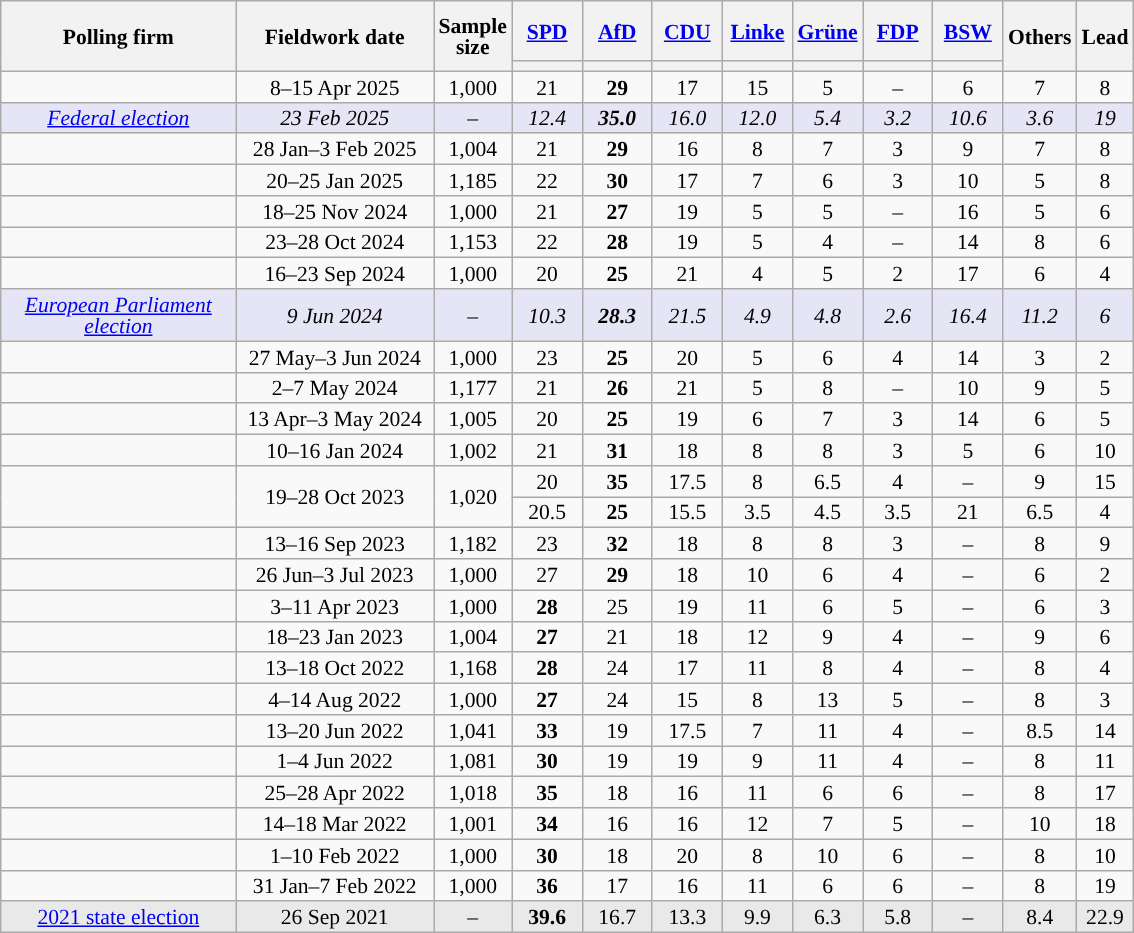<table class="wikitable sortable" style="text-align:center;font-size:90%;line-height:14px;">
<tr style="height:40px;">
<th style="width:150px;" rowspan="2">Polling firm</th>
<th style="width:125px;" rowspan="2">Fieldwork date</th>
<th style="width:35px;" rowspan="2">Sample<br>size</th>
<th class="unsortable" style="width:40px;"><a href='#'>SPD</a></th>
<th class="unsortable" style="width:40px;"><a href='#'>AfD</a></th>
<th class="unsortable" style="width:40px;"><a href='#'>CDU</a></th>
<th class="unsortable" style="width:40px;"><a href='#'>Linke</a></th>
<th class="unsortable" style="width:40px;"><a href='#'>Grüne</a></th>
<th class="unsortable" style="width:40px;"><a href='#'>FDP</a></th>
<th class="unsortable" style="width:40px;"><a href='#'>BSW</a></th>
<th class="unsortable" style="width:40px;" rowspan="2">Others</th>
<th style="width:30px;" rowspan="2">Lead</th>
</tr>
<tr>
<th style="background:"></th>
<th style="background:"></th>
<th style="background:"></th>
<th style="background:"></th>
<th style="background:"></th>
<th style="background:"></th>
<th style="background:"></th>
</tr>
<tr>
<td></td>
<td>8–15 Apr 2025</td>
<td>1,000</td>
<td>21</td>
<td><strong>29</strong></td>
<td>17</td>
<td>15</td>
<td>5</td>
<td>–</td>
<td>6</td>
<td>7</td>
<td style="background:">8</td>
</tr>
<tr style="background:#E5E5F5;font-style:italic;">
<td><a href='#'>Federal election</a></td>
<td data-sort-value="2024-06-09">23 Feb 2025</td>
<td>–</td>
<td>12.4</td>
<td><strong>35.0</strong></td>
<td>16.0</td>
<td>12.0</td>
<td>5.4</td>
<td>3.2</td>
<td>10.6</td>
<td>3.6</td>
<td style="background:">19</td>
</tr>
<tr>
<td></td>
<td>28 Jan–3 Feb 2025</td>
<td>1,004</td>
<td>21</td>
<td><strong>29</strong></td>
<td>16</td>
<td>8</td>
<td>7</td>
<td>3</td>
<td>9</td>
<td>7</td>
<td style="background:">8</td>
</tr>
<tr>
<td></td>
<td>20–25 Jan 2025</td>
<td>1,185</td>
<td>22</td>
<td><strong>30</strong></td>
<td>17</td>
<td>7</td>
<td>6</td>
<td>3</td>
<td>10</td>
<td>5</td>
<td style="background:">8</td>
</tr>
<tr>
<td></td>
<td>18–25 Nov 2024</td>
<td>1,000</td>
<td>21</td>
<td><strong>27</strong></td>
<td>19</td>
<td>5</td>
<td>5</td>
<td>–</td>
<td>16</td>
<td>5</td>
<td style="background:">6</td>
</tr>
<tr>
<td></td>
<td>23–28 Oct 2024</td>
<td>1,153</td>
<td>22</td>
<td><strong>28</strong></td>
<td>19</td>
<td>5</td>
<td>4</td>
<td>–</td>
<td>14</td>
<td>8</td>
<td style="background:">6</td>
</tr>
<tr>
<td></td>
<td>16–23 Sep 2024</td>
<td>1,000</td>
<td>20</td>
<td><strong>25</strong></td>
<td>21</td>
<td>4</td>
<td>5</td>
<td>2</td>
<td>17</td>
<td>6</td>
<td style="background:">4</td>
</tr>
<tr style="background:#E5E5F5;font-style:italic;">
<td><a href='#'>European Parliament election</a></td>
<td data-sort-value="2024-06-09">9 Jun 2024</td>
<td>–</td>
<td>10.3</td>
<td><strong>28.3</strong></td>
<td>21.5</td>
<td>4.9</td>
<td>4.8</td>
<td>2.6</td>
<td>16.4</td>
<td>11.2</td>
<td style="background:">6</td>
</tr>
<tr>
<td></td>
<td>27 May–3 Jun 2024</td>
<td>1,000</td>
<td>23</td>
<td><strong>25</strong></td>
<td>20</td>
<td>5</td>
<td>6</td>
<td>4</td>
<td>14</td>
<td>3</td>
<td style="background:">2</td>
</tr>
<tr>
<td></td>
<td>2–7 May 2024</td>
<td>1,177</td>
<td>21</td>
<td><strong>26</strong></td>
<td>21</td>
<td>5</td>
<td>8</td>
<td>–</td>
<td>10</td>
<td>9</td>
<td style="background:">5</td>
</tr>
<tr>
<td></td>
<td data-sort-value="2024-05-03">13 Apr–3 May 2024</td>
<td>1,005</td>
<td>20</td>
<td><strong>25</strong></td>
<td>19</td>
<td>6</td>
<td>7</td>
<td>3</td>
<td>14</td>
<td>6</td>
<td style="background:">5</td>
</tr>
<tr>
<td></td>
<td data-sort-value="2024-10-16">10–16 Jan 2024</td>
<td>1,002</td>
<td>21</td>
<td><strong>31</strong></td>
<td>18</td>
<td>8</td>
<td>8</td>
<td>3</td>
<td>5</td>
<td>6</td>
<td style="background:">10</td>
</tr>
<tr>
<td rowspan="2"></td>
<td rowspan="2" data-sort-value="2023-10-27">19–28 Oct 2023</td>
<td rowspan="2">1,020</td>
<td>20</td>
<td><strong>35</strong></td>
<td>17.5</td>
<td>8</td>
<td>6.5</td>
<td>4</td>
<td>–</td>
<td>9</td>
<td style="background:">15</td>
</tr>
<tr>
<td>20.5</td>
<td><strong>25</strong></td>
<td>15.5</td>
<td>3.5</td>
<td>4.5</td>
<td>3.5</td>
<td>21</td>
<td>6.5</td>
<td style="background:">4</td>
</tr>
<tr>
<td></td>
<td>13–16 Sep 2023</td>
<td>1,182</td>
<td>23</td>
<td><strong>32</strong></td>
<td>18</td>
<td>8</td>
<td>8</td>
<td>3</td>
<td>–</td>
<td>8</td>
<td style="background:">9</td>
</tr>
<tr>
<td></td>
<td data-sort-value="2023-07-03">26 Jun–3 Jul 2023</td>
<td>1,000</td>
<td>27</td>
<td><strong>29</strong></td>
<td>18</td>
<td>10</td>
<td>6</td>
<td>4</td>
<td>–</td>
<td>6</td>
<td style="background:">2</td>
</tr>
<tr>
<td></td>
<td data-sort-value="2023-04-11">3–11 Apr 2023</td>
<td>1,000</td>
<td><strong>28</strong></td>
<td>25</td>
<td>19</td>
<td>11</td>
<td>6</td>
<td>5</td>
<td>–</td>
<td>6</td>
<td style="background:">3</td>
</tr>
<tr>
<td></td>
<td data-sort-value="2023-01-23">18–23 Jan 2023</td>
<td>1,004</td>
<td><strong>27</strong></td>
<td>21</td>
<td>18</td>
<td>12</td>
<td>9</td>
<td>4</td>
<td>–</td>
<td>9</td>
<td style="background:">6</td>
</tr>
<tr>
<td></td>
<td data-sort-value="2022-10-18">13–18 Oct 2022</td>
<td>1,168</td>
<td><strong>28</strong></td>
<td>24</td>
<td>17</td>
<td>11</td>
<td>8</td>
<td>4</td>
<td>–</td>
<td>8</td>
<td style="background:">4</td>
</tr>
<tr>
<td></td>
<td data-sort-value="2022-08-14">4–14 Aug 2022</td>
<td>1,000</td>
<td><strong>27</strong></td>
<td>24</td>
<td>15</td>
<td>8</td>
<td>13</td>
<td>5</td>
<td>–</td>
<td>8</td>
<td style="background:">3</td>
</tr>
<tr>
<td></td>
<td data-sort-value="2022-06-20">13–20 Jun 2022</td>
<td>1,041</td>
<td><strong>33</strong></td>
<td>19</td>
<td>17.5</td>
<td>7</td>
<td>11</td>
<td>4</td>
<td>–</td>
<td>8.5</td>
<td style="background:">14</td>
</tr>
<tr>
<td></td>
<td data-sort-value="2022-06-04">1–4 Jun 2022</td>
<td>1,081</td>
<td><strong>30</strong></td>
<td>19</td>
<td>19</td>
<td>9</td>
<td>11</td>
<td>4</td>
<td>–</td>
<td>8</td>
<td style="background:">11</td>
</tr>
<tr>
<td></td>
<td data-sort-value="2022-04-28">25–28 Apr 2022</td>
<td>1,018</td>
<td><strong>35</strong></td>
<td>18</td>
<td>16</td>
<td>11</td>
<td>6</td>
<td>6</td>
<td>–</td>
<td>8</td>
<td style="background:">17</td>
</tr>
<tr>
<td></td>
<td data-sort-value="2022-03-18">14–18 Mar 2022</td>
<td>1,001</td>
<td><strong>34</strong></td>
<td>16</td>
<td>16</td>
<td>12</td>
<td>7</td>
<td>5</td>
<td>–</td>
<td>10</td>
<td style="background:">18</td>
</tr>
<tr>
<td></td>
<td data-sort-value="2022-02-10">1–10 Feb 2022</td>
<td>1,000</td>
<td><strong>30</strong></td>
<td>18</td>
<td>20</td>
<td>8</td>
<td>10</td>
<td>6</td>
<td>–</td>
<td>8</td>
<td style="background:">10</td>
</tr>
<tr>
<td></td>
<td data-sort-value="2022-02-07">31 Jan–7 Feb 2022</td>
<td>1,000</td>
<td><strong>36</strong></td>
<td>17</td>
<td>16</td>
<td>11</td>
<td>6</td>
<td>6</td>
<td>–</td>
<td>8</td>
<td style="background:">19</td>
</tr>
<tr style="background:#E9E9E9;">
<td><a href='#'>2021 state election</a></td>
<td data-sort-value="2021-09-26">26 Sep 2021</td>
<td>–</td>
<td><strong>39.6</strong></td>
<td>16.7</td>
<td>13.3</td>
<td>9.9</td>
<td>6.3</td>
<td>5.8</td>
<td>–</td>
<td>8.4</td>
<td style="background:">22.9</td>
</tr>
</table>
